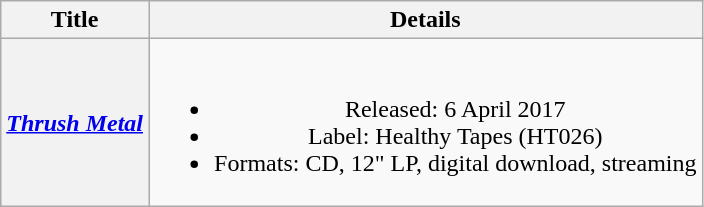<table class="wikitable plainrowheaders" style="text-align:center;">
<tr>
<th>Title</th>
<th>Details</th>
</tr>
<tr>
<th scope="row"><em><a href='#'>Thrush Metal</a></em></th>
<td><br><ul><li>Released: 6 April 2017</li><li>Label: Healthy Tapes (HT026)</li><li>Formats: CD, 12" LP, digital download, streaming</li></ul></td>
</tr>
</table>
